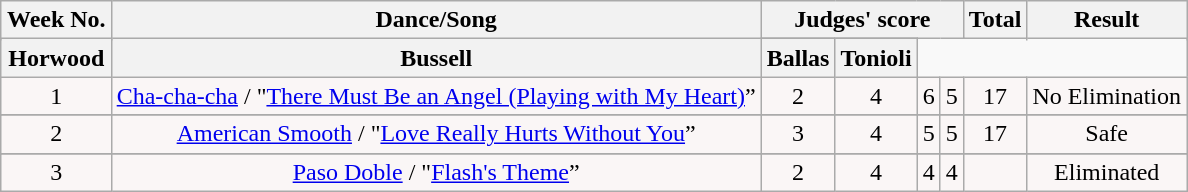<table class="wikitable sortable" style="margin:auto; text-align:center;">
<tr>
<th rowspan="2" align="Center"><strong>Week No.</strong></th>
<th rowspan="2" align="Center"><strong>Dance/Song</strong></th>
<th colspan="4" align="Center"><strong>Judges' score</strong></th>
<th rowspan="2" align="Center"><strong>Total</strong></th>
<th rowspan="2" align="Center"><strong>Result</strong></th>
</tr>
<tr>
</tr>
<tr>
<th style= width="10%" align="center">Horwood</th>
<th style= width="10%" align="center">Bussell</th>
<th style= width="10%" align="center">Ballas</th>
<th style= width="10%" align="center">Tonioli</th>
</tr>
<tr>
<td style="text-align:center; background:#faf6f6;">1</td>
<td style="text-align:center; background:#faf6f6;"><a href='#'>Cha-cha-cha</a> / "<a href='#'>There Must Be an Angel (Playing with My Heart)</a>”</td>
<td style="text-align:center; background:#faf6f6;">2</td>
<td style="text-align:center; background:#faf6f6;">4</td>
<td style="text-align:center; background:#faf6f6;">6</td>
<td style="text-align:center; background:#faf6f6;">5</td>
<td style="text-align:center; background:#faf6f6;">17</td>
<td style="text-align:center; background:#faf6f6;">No Elimination</td>
</tr>
<tr>
</tr>
<tr>
<td style="text-align:center; background:#faf6f6;">2</td>
<td style="text-align:center; background:#faf6f6;"><a href='#'>American Smooth</a> / "<a href='#'>Love Really Hurts Without You</a>”</td>
<td style="text-align:center; background:#faf6f6;">3</td>
<td style="text-align:center; background:#faf6f6;">4</td>
<td style="text-align:center; background:#faf6f6;">5</td>
<td style="text-align:center; background:#faf6f6;">5</td>
<td style="text-align:center; background:#faf6f6;">17</td>
<td style="text-align:center; background:#faf6f6;">Safe</td>
</tr>
<tr>
</tr>
<tr>
<td style="text-align:center; background:#faf6f6;">3</td>
<td style="text-align:center; background:#faf6f6;"><a href='#'>Paso Doble</a> / "<a href='#'>Flash's Theme</a>”</td>
<td style="text-align:center; background:#faf6f6;">2</td>
<td style="text-align:center; background:#faf6f6;">4</td>
<td style="text-align:center; background:#faf6f6;">4</td>
<td style="text-align:center; background:#faf6f6;">4</td>
<td style="text-align:center; background:#faf6f6;"></td>
<td style="text-align:center; background:#faf6f6;">Eliminated</td>
</tr>
</table>
